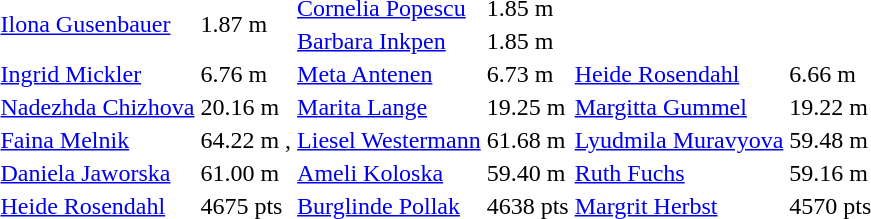<table>
<tr>
<td rowspan=2></td>
<td rowspan=2><a href='#'>Ilona Gusenbauer</a><br></td>
<td rowspan=2>1.87 m </td>
<td><a href='#'>Cornelia Popescu</a><br></td>
<td>1.85 m</td>
</tr>
<tr>
<td><a href='#'>Barbara Inkpen</a><br></td>
<td>1.85 m</td>
</tr>
<tr>
<td></td>
<td><a href='#'>Ingrid Mickler</a><br></td>
<td>6.76 m </td>
<td><a href='#'>Meta Antenen</a><br></td>
<td>6.73 m</td>
<td><a href='#'>Heide Rosendahl</a><br></td>
<td>6.66 m</td>
</tr>
<tr>
<td></td>
<td><a href='#'>Nadezhda Chizhova</a><br></td>
<td>20.16 m</td>
<td><a href='#'>Marita Lange</a><br></td>
<td>19.25 m</td>
<td><a href='#'>Margitta Gummel</a><br></td>
<td>19.22 m</td>
</tr>
<tr>
<td></td>
<td><a href='#'>Faina Melnik</a><br></td>
<td>64.22 m , </td>
<td><a href='#'>Liesel Westermann</a><br></td>
<td>61.68 m</td>
<td><a href='#'>Lyudmila Muravyova</a><br></td>
<td>59.48 m</td>
</tr>
<tr>
<td></td>
<td><a href='#'>Daniela Jaworska</a><br></td>
<td>61.00 m </td>
<td><a href='#'>Ameli Koloska</a><br></td>
<td>59.40 m</td>
<td><a href='#'>Ruth Fuchs</a><br></td>
<td>59.16 m</td>
</tr>
<tr>
<td></td>
<td><a href='#'>Heide Rosendahl</a><br></td>
<td>4675 pts</td>
<td><a href='#'>Burglinde Pollak</a><br></td>
<td>4638 pts</td>
<td><a href='#'>Margrit Herbst</a><br></td>
<td>4570 pts</td>
</tr>
</table>
